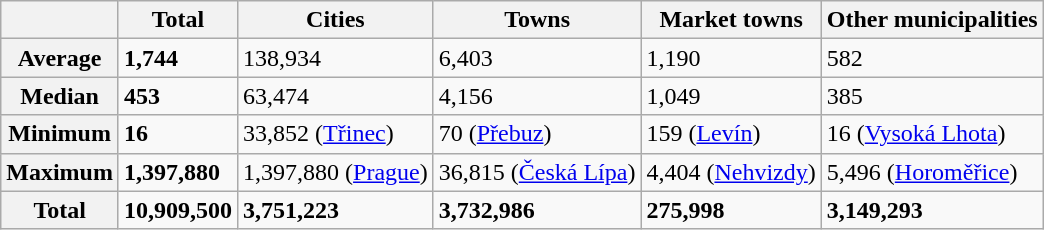<table class="wikitable">
<tr>
<th></th>
<th>Total</th>
<th>Cities</th>
<th>Towns</th>
<th>Market towns</th>
<th>Other municipalities</th>
</tr>
<tr>
<th>Average</th>
<td><strong>1,744</strong></td>
<td>138,934</td>
<td>6,403</td>
<td>1,190</td>
<td>582</td>
</tr>
<tr>
<th>Median</th>
<td><strong>453</strong></td>
<td>63,474</td>
<td>4,156</td>
<td>1,049</td>
<td>385</td>
</tr>
<tr>
<th>Minimum</th>
<td><strong>16</strong></td>
<td>33,852 (<a href='#'>Třinec</a>)</td>
<td>70 (<a href='#'>Přebuz</a>)</td>
<td>159 (<a href='#'>Levín</a>)</td>
<td>16 (<a href='#'>Vysoká Lhota</a>)</td>
</tr>
<tr>
<th>Maximum</th>
<td><strong>1,397,880</strong></td>
<td>1,397,880 (<a href='#'>Prague</a>)</td>
<td>36,815 (<a href='#'>Česká Lípa</a>)</td>
<td>4,404 (<a href='#'>Nehvizdy</a>)</td>
<td>5,496 (<a href='#'>Horoměřice</a>)</td>
</tr>
<tr>
<th>Total</th>
<td><strong>10,909,500</strong></td>
<td><strong>3,751,223</strong></td>
<td><strong>3,732,986</strong></td>
<td><strong>275,998</strong></td>
<td><strong>3,149,293</strong></td>
</tr>
</table>
